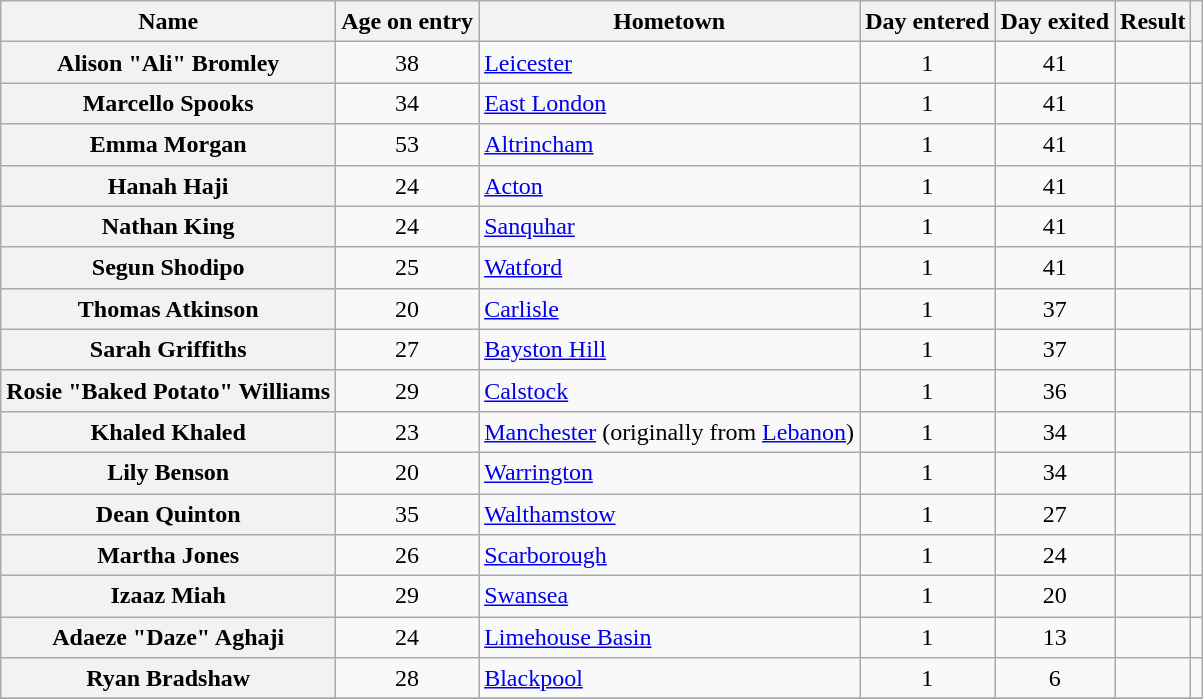<table class="wikitable sortable" style="text-align:left; line-height:20px; width:auto;">
<tr>
<th scope="col">Name</th>
<th scope="col">Age on entry</th>
<th scope="col">Hometown</th>
<th scope="col">Day entered</th>
<th scope="col">Day exited</th>
<th scope="col">Result</th>
<th scope="col"></th>
</tr>
<tr>
<th scope="row">Alison "Ali" Bromley</th>
<td align="center">38</td>
<td><a href='#'>Leicester</a></td>
<td align="center">1</td>
<td align="center">41</td>
<td></td>
<td align="center"></td>
</tr>
<tr>
<th scope="row">Marcello Spooks</th>
<td align="center">34</td>
<td><a href='#'>East London</a></td>
<td align="center">1</td>
<td align="center">41</td>
<td></td>
<td align="center"></td>
</tr>
<tr>
<th scope="row">Emma Morgan</th>
<td align="center">53</td>
<td><a href='#'>Altrincham</a></td>
<td align="center">1</td>
<td align="center">41</td>
<td></td>
<td align="center"></td>
</tr>
<tr>
<th scope="row">Hanah Haji</th>
<td align="center">24</td>
<td><a href='#'>Acton</a></td>
<td align="center">1</td>
<td align="center">41</td>
<td></td>
<td align="center"></td>
</tr>
<tr>
<th scope="row">Nathan King</th>
<td align="center">24</td>
<td><a href='#'>Sanquhar</a></td>
<td align="center">1</td>
<td align="center">41</td>
<td></td>
<td align="center"></td>
</tr>
<tr>
<th scope="row">Segun Shodipo</th>
<td align="center">25</td>
<td><a href='#'>Watford</a></td>
<td align="center">1</td>
<td align="center">41</td>
<td></td>
<td align="center"></td>
</tr>
<tr>
<th scope="row">Thomas Atkinson</th>
<td align="center">20</td>
<td><a href='#'>Carlisle</a></td>
<td align="center">1</td>
<td align="center">37</td>
<td></td>
<td align="center"></td>
</tr>
<tr>
<th scope="row">Sarah Griffiths</th>
<td align="center">27</td>
<td><a href='#'>Bayston Hill</a></td>
<td align="center">1</td>
<td align="center">37</td>
<td></td>
<td align="center"></td>
</tr>
<tr>
<th scope="row">Rosie "Baked Potato" Williams</th>
<td align="center">29</td>
<td><a href='#'>Calstock</a></td>
<td align="center">1</td>
<td align="center">36</td>
<td></td>
<td align="center"></td>
</tr>
<tr>
<th scope="row">Khaled Khaled</th>
<td align="center">23</td>
<td><a href='#'>Manchester</a> (originally from <a href='#'>Lebanon</a>)</td>
<td align="center">1</td>
<td align="center">34</td>
<td></td>
<td align="center"></td>
</tr>
<tr>
<th scope="row">Lily Benson</th>
<td align="center">20</td>
<td><a href='#'>Warrington</a></td>
<td align="center">1</td>
<td align="center">34</td>
<td></td>
<td align="center"></td>
</tr>
<tr>
<th scope="row">Dean Quinton</th>
<td align="center">35</td>
<td><a href='#'>Walthamstow</a></td>
<td align="center">1</td>
<td align="center">27</td>
<td></td>
<td align="center"></td>
</tr>
<tr>
<th scope="row">Martha Jones</th>
<td align="center">26</td>
<td><a href='#'>Scarborough</a></td>
<td align="center">1</td>
<td align="center">24</td>
<td></td>
<td align="center"></td>
</tr>
<tr>
<th scope="row">Izaaz Miah</th>
<td align="center">29</td>
<td><a href='#'>Swansea</a></td>
<td align="center">1</td>
<td align="center">20</td>
<td></td>
<td align="center"></td>
</tr>
<tr>
<th scope="row">Adaeze "Daze" Aghaji</th>
<td align="center">24</td>
<td><a href='#'>Limehouse Basin</a></td>
<td align="center">1</td>
<td align="center">13</td>
<td></td>
<td align="center"></td>
</tr>
<tr>
<th scope="row">Ryan Bradshaw</th>
<td align="center">28</td>
<td><a href='#'>Blackpool</a></td>
<td align="center">1</td>
<td align="center">6</td>
<td></td>
<td align="center"></td>
</tr>
<tr>
</tr>
</table>
